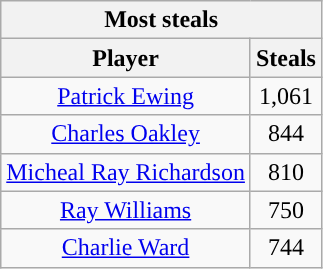<table class="wikitable sortable" style="text-align:center">
<tr>
<th colspan="2" style="text-align:center; ">Most steals</th>
</tr>
<tr>
<th style="text-align:center; ">Player</th>
<th style="text-align:center; ">Steals</th>
</tr>
<tr>
<td><a href='#'>Patrick Ewing</a></td>
<td>1,061</td>
</tr>
<tr>
<td><a href='#'>Charles Oakley</a></td>
<td>844</td>
</tr>
<tr>
<td><a href='#'>Micheal Ray Richardson</a></td>
<td>810</td>
</tr>
<tr>
<td><a href='#'>Ray Williams</a></td>
<td>750</td>
</tr>
<tr>
<td><a href='#'>Charlie Ward</a></td>
<td>744</td>
</tr>
</table>
